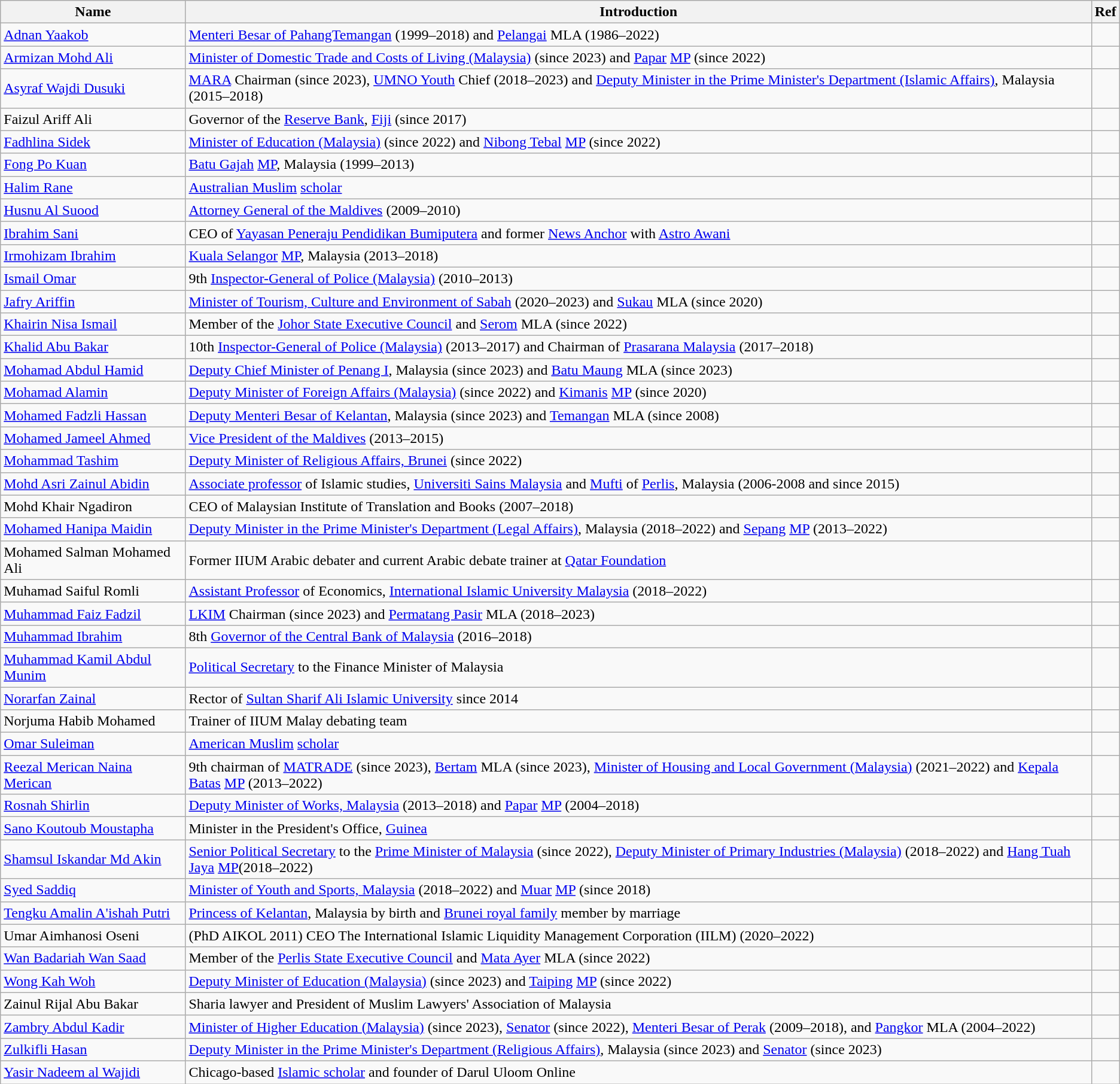<table class="wikitable">
<tr>
<th>Name</th>
<th>Introduction</th>
<th>Ref</th>
</tr>
<tr>
<td><a href='#'>Adnan Yaakob</a></td>
<td><a href='#'>Menteri Besar of PahangTemangan</a> (1999–2018) and <a href='#'>Pelangai</a> MLA (1986–2022)</td>
<td></td>
</tr>
<tr>
<td><a href='#'>Armizan Mohd Ali</a></td>
<td><a href='#'>Minister of Domestic Trade and Costs of Living (Malaysia)</a> (since 2023) and <a href='#'>Papar</a> <a href='#'>MP</a> (since 2022)</td>
<td></td>
</tr>
<tr>
<td><a href='#'>Asyraf Wajdi Dusuki</a></td>
<td><a href='#'>MARA</a> Chairman (since 2023), <a href='#'>UMNO Youth</a> Chief (2018–2023) and <a href='#'>Deputy Minister in the Prime Minister's Department (Islamic Affairs)</a>, Malaysia (2015–2018)</td>
<td></td>
</tr>
<tr>
<td>Faizul Ariff Ali</td>
<td>Governor of the <a href='#'>Reserve Bank</a>, <a href='#'>Fiji</a> (since 2017)</td>
<td></td>
</tr>
<tr>
<td><a href='#'>Fadhlina Sidek</a></td>
<td><a href='#'>Minister of Education (Malaysia)</a> (since 2022) and <a href='#'>Nibong Tebal</a> <a href='#'>MP</a> (since 2022)</td>
<td></td>
</tr>
<tr>
<td><a href='#'>Fong Po Kuan</a></td>
<td><a href='#'>Batu Gajah</a> <a href='#'>MP</a>, Malaysia (1999–2013)</td>
<td></td>
</tr>
<tr>
<td><a href='#'>Halim Rane</a></td>
<td><a href='#'>Australian Muslim</a> <a href='#'>scholar</a></td>
<td></td>
</tr>
<tr>
<td><a href='#'>Husnu Al Suood</a></td>
<td><a href='#'>Attorney General of the Maldives</a> (2009–2010)</td>
<td></td>
</tr>
<tr>
<td><a href='#'>Ibrahim Sani</a></td>
<td>CEO of <a href='#'>Yayasan Peneraju Pendidikan Bumiputera</a> and former <a href='#'>News Anchor</a> with <a href='#'>Astro Awani</a></td>
<td></td>
</tr>
<tr>
<td><a href='#'>Irmohizam Ibrahim</a></td>
<td><a href='#'>Kuala Selangor</a> <a href='#'>MP</a>, Malaysia (2013–2018)</td>
<td></td>
</tr>
<tr>
<td><a href='#'>Ismail Omar</a></td>
<td>9th <a href='#'>Inspector-General of Police (Malaysia)</a> (2010–2013)</td>
<td></td>
</tr>
<tr>
<td><a href='#'>Jafry Ariffin</a></td>
<td><a href='#'>Minister of Tourism, Culture and Environment of Sabah</a> (2020–2023) and <a href='#'>Sukau</a> MLA (since 2020)</td>
<td></td>
</tr>
<tr>
<td><a href='#'>Khairin Nisa Ismail</a></td>
<td>Member of the <a href='#'>Johor State Executive Council</a> and <a href='#'>Serom</a> MLA (since 2022)</td>
<td></td>
</tr>
<tr>
<td><a href='#'>Khalid Abu Bakar</a></td>
<td>10th <a href='#'>Inspector-General of Police (Malaysia)</a> (2013–2017) and Chairman of <a href='#'>Prasarana Malaysia</a> (2017–2018)</td>
<td></td>
</tr>
<tr>
<td><a href='#'>Mohamad Abdul Hamid</a></td>
<td><a href='#'>Deputy Chief Minister of Penang I</a>, Malaysia (since 2023) and <a href='#'>Batu Maung</a> MLA (since 2023)</td>
<td></td>
</tr>
<tr>
<td><a href='#'>Mohamad Alamin</a></td>
<td><a href='#'>Deputy Minister of Foreign Affairs (Malaysia)</a> (since 2022) and <a href='#'>Kimanis</a> <a href='#'>MP</a> (since 2020)</td>
<td></td>
</tr>
<tr>
<td><a href='#'>Mohamed Fadzli Hassan</a></td>
<td><a href='#'>Deputy Menteri Besar of Kelantan</a>, Malaysia (since 2023) and <a href='#'>Temangan</a> MLA (since 2008)</td>
<td></td>
</tr>
<tr>
<td><a href='#'>Mohamed Jameel Ahmed</a></td>
<td><a href='#'>Vice President of the Maldives</a> (2013–2015)</td>
<td></td>
</tr>
<tr>
<td><a href='#'>Mohammad Tashim</a></td>
<td><a href='#'>Deputy Minister of Religious Affairs, Brunei</a> (since 2022)</td>
<td></td>
</tr>
<tr>
<td><a href='#'>Mohd Asri Zainul Abidin</a></td>
<td><a href='#'>Associate professor</a> of Islamic studies, <a href='#'>Universiti Sains Malaysia</a> and <a href='#'>Mufti</a> of <a href='#'>Perlis</a>, Malaysia (2006-2008 and since 2015)</td>
<td></td>
</tr>
<tr>
<td>Mohd Khair Ngadiron</td>
<td>CEO of Malaysian Institute of Translation and Books (2007–2018)</td>
<td></td>
</tr>
<tr>
<td><a href='#'>Mohamed Hanipa Maidin</a></td>
<td><a href='#'>Deputy Minister in the Prime Minister's Department (Legal Affairs)</a>, Malaysia (2018–2022) and <a href='#'>Sepang</a> <a href='#'>MP</a> (2013–2022)</td>
<td></td>
</tr>
<tr>
<td>Mohamed Salman Mohamed Ali</td>
<td>Former IIUM Arabic debater and current Arabic debate trainer at <a href='#'>Qatar Foundation</a></td>
<td></td>
</tr>
<tr>
<td>Muhamad Saiful Romli</td>
<td><a href='#'>Assistant Professor</a> of Economics, <a href='#'>International Islamic University Malaysia</a> (2018–2022)</td>
<td></td>
</tr>
<tr>
<td><a href='#'>Muhammad Faiz Fadzil</a></td>
<td><a href='#'>LKIM</a> Chairman (since 2023) and <a href='#'>Permatang Pasir</a> MLA (2018–2023)</td>
<td></td>
</tr>
<tr>
<td><a href='#'>Muhammad Ibrahim</a></td>
<td>8th <a href='#'>Governor of the Central Bank of Malaysia</a> (2016–2018)</td>
<td></td>
</tr>
<tr>
<td><a href='#'>Muhammad Kamil Abdul Munim</a></td>
<td><a href='#'>Political Secretary</a> to the Finance Minister of Malaysia</td>
<td></td>
</tr>
<tr>
<td><a href='#'>Norarfan Zainal</a></td>
<td>Rector of <a href='#'>Sultan Sharif Ali Islamic University</a> since 2014</td>
<td></td>
</tr>
<tr>
<td>Norjuma Habib Mohamed</td>
<td>Trainer of IIUM Malay debating team</td>
<td></td>
</tr>
<tr>
<td><a href='#'>Omar Suleiman</a></td>
<td><a href='#'>American Muslim</a> <a href='#'>scholar</a></td>
<td></td>
</tr>
<tr>
<td><a href='#'>Reezal Merican Naina Merican</a></td>
<td>9th chairman of <a href='#'>MATRADE</a> (since 2023), <a href='#'>Bertam</a> MLA (since 2023), <a href='#'>Minister of Housing and Local Government (Malaysia)</a> (2021–2022) and <a href='#'>Kepala Batas</a> <a href='#'>MP</a> (2013–2022)</td>
<td></td>
</tr>
<tr>
<td><a href='#'>Rosnah Shirlin</a></td>
<td><a href='#'>Deputy Minister of Works, Malaysia</a> (2013–2018) and <a href='#'>Papar</a> <a href='#'>MP</a> (2004–2018)</td>
<td></td>
</tr>
<tr>
<td><a href='#'>Sano Koutoub Moustapha</a></td>
<td>Minister in the President's Office, <a href='#'>Guinea</a></td>
<td></td>
</tr>
<tr>
<td><a href='#'>Shamsul Iskandar Md Akin</a></td>
<td><a href='#'>Senior Political Secretary</a> to the <a href='#'>Prime Minister of Malaysia</a> (since 2022), <a href='#'>Deputy Minister of Primary Industries (Malaysia)</a> (2018–2022) and <a href='#'>Hang Tuah Jaya</a> <a href='#'>MP</a>(2018–2022)</td>
<td></td>
</tr>
<tr>
<td><a href='#'>Syed Saddiq</a></td>
<td><a href='#'>Minister of Youth and Sports, Malaysia</a> (2018–2022) and <a href='#'>Muar</a> <a href='#'>MP</a> (since 2018)</td>
<td></td>
</tr>
<tr>
<td><a href='#'>Tengku Amalin A'ishah Putri</a></td>
<td><a href='#'>Princess of Kelantan</a>, Malaysia by birth and <a href='#'>Brunei royal family</a> member by marriage</td>
<td></td>
</tr>
<tr>
<td>Umar Aimhanosi Oseni</td>
<td>(PhD AIKOL 2011) CEO The International Islamic Liquidity Management Corporation (IILM) (2020–2022)</td>
<td></td>
</tr>
<tr>
<td><a href='#'>Wan Badariah Wan Saad</a></td>
<td>Member of the <a href='#'>Perlis State Executive Council</a> and <a href='#'>Mata Ayer</a> MLA (since 2022)</td>
<td></td>
</tr>
<tr>
<td><a href='#'>Wong Kah Woh</a></td>
<td><a href='#'>Deputy Minister of Education (Malaysia)</a> (since 2023) and <a href='#'>Taiping</a> <a href='#'>MP</a> (since 2022)</td>
<td></td>
</tr>
<tr>
<td>Zainul Rijal Abu Bakar</td>
<td>Sharia lawyer and President of Muslim Lawyers' Association of Malaysia</td>
<td></td>
</tr>
<tr>
<td><a href='#'>Zambry Abdul Kadir</a></td>
<td><a href='#'>Minister of Higher Education (Malaysia)</a> (since 2023), <a href='#'>Senator</a> (since 2022), <a href='#'>Menteri Besar of Perak</a> (2009–2018), and <a href='#'>Pangkor</a> MLA (2004–2022)</td>
<td></td>
</tr>
<tr>
<td><a href='#'>Zulkifli Hasan</a></td>
<td><a href='#'>Deputy Minister in the Prime Minister's Department (Religious Affairs)</a>, Malaysia (since 2023) and <a href='#'>Senator</a> (since 2023)</td>
<td></td>
</tr>
<tr>
<td><a href='#'>Yasir Nadeem al Wajidi</a></td>
<td>Chicago-based <a href='#'>Islamic scholar</a> and founder of Darul Uloom Online</td>
<td></td>
</tr>
</table>
